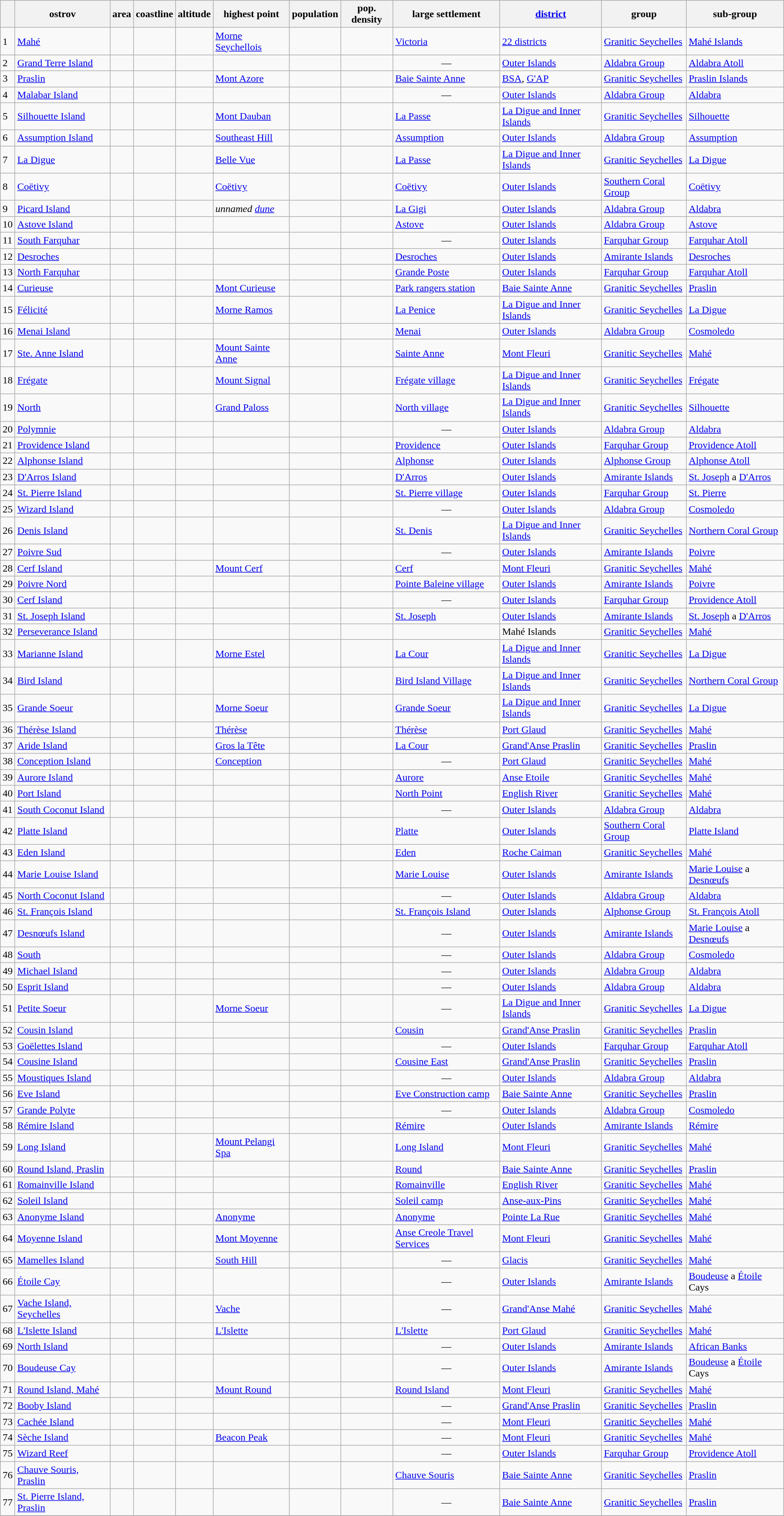<table class="wikitable sortable">
<tr>
<th> </th>
<th>ostrov</th>
<th>area</th>
<th>coastline</th>
<th>altitude</th>
<th>highest point</th>
<th>population</th>
<th>pop. density</th>
<th>large settlement</th>
<th><a href='#'>district</a></th>
<th>group</th>
<th>sub-group</th>
</tr>
<tr>
<td>1</td>
<td><a href='#'>Mahé</a></td>
<td align="right"></td>
<td align="right"></td>
<td align="right"></td>
<td><a href='#'>Morne Seychellois</a></td>
<td align="right"></td>
<td align="right"></td>
<td><a href='#'>Victoria</a></td>
<td><a href='#'>22 districts</a></td>
<td><a href='#'>Granitic Seychelles</a></td>
<td><a href='#'>Mahé Islands</a></td>
</tr>
<tr>
<td>2</td>
<td><a href='#'>Grand Terre Island</a></td>
<td align="right"></td>
<td align="right"></td>
<td></td>
<td></td>
<td align="right"></td>
<td align="right"></td>
<td align="center">—</td>
<td><a href='#'>Outer Islands</a></td>
<td><a href='#'>Aldabra Group</a></td>
<td><a href='#'>Aldabra Atoll</a></td>
</tr>
<tr>
<td>3</td>
<td><a href='#'>Praslin</a></td>
<td align="right"></td>
<td align="right"></td>
<td align="right"></td>
<td><a href='#'>Mont Azore</a></td>
<td align="right"></td>
<td align="right"></td>
<td><a href='#'>Baie Sainte Anne</a></td>
<td><a href='#'>BSA</a>, <a href='#'>G'AP</a></td>
<td><a href='#'>Granitic Seychelles</a></td>
<td><a href='#'>Praslin Islands</a></td>
</tr>
<tr>
<td>4</td>
<td><a href='#'>Malabar Island</a></td>
<td align="right"></td>
<td align="right"></td>
<td></td>
<td></td>
<td align="right"></td>
<td align="right"></td>
<td align="center">—</td>
<td><a href='#'>Outer Islands</a></td>
<td><a href='#'>Aldabra Group</a></td>
<td><a href='#'>Aldabra</a></td>
</tr>
<tr>
<td>5</td>
<td><a href='#'>Silhouette Island</a></td>
<td align="right"></td>
<td align="right"></td>
<td align="right"></td>
<td><a href='#'>Mont Dauban</a></td>
<td align="right"></td>
<td align="right"></td>
<td><a href='#'>La Passe</a></td>
<td><a href='#'>La Digue and Inner Islands</a></td>
<td><a href='#'>Granitic Seychelles</a></td>
<td><a href='#'>Silhouette</a></td>
</tr>
<tr>
<td>6</td>
<td><a href='#'>Assumption Island</a></td>
<td align="right"></td>
<td align="right"></td>
<td align="right"></td>
<td><a href='#'>Southeast Hill</a></td>
<td align="right"></td>
<td align="right"></td>
<td><a href='#'>Assumption</a></td>
<td><a href='#'>Outer Islands</a></td>
<td><a href='#'>Aldabra Group</a></td>
<td><a href='#'>Assumption</a></td>
</tr>
<tr>
<td>7</td>
<td><a href='#'>La Digue</a></td>
<td align="right"></td>
<td align="right"></td>
<td align="right"></td>
<td><a href='#'>Belle Vue</a></td>
<td align="right"></td>
<td align="right"></td>
<td><a href='#'>La Passe</a></td>
<td><a href='#'>La Digue and Inner Islands</a></td>
<td><a href='#'>Granitic Seychelles</a></td>
<td><a href='#'>La Digue</a></td>
</tr>
<tr>
<td>8</td>
<td><a href='#'>Coëtivy</a></td>
<td align="right"></td>
<td align="right"></td>
<td align="right"></td>
<td><a href='#'>Coëtivy</a></td>
<td align="right"></td>
<td align="right"></td>
<td><a href='#'>Coëtivy</a></td>
<td><a href='#'>Outer Islands</a></td>
<td><a href='#'>Southern Coral Group</a></td>
<td><a href='#'>Coëtivy</a></td>
</tr>
<tr>
<td>9</td>
<td><a href='#'>Picard Island</a></td>
<td align="right"></td>
<td align="right"></td>
<td align="right"></td>
<td><em>unnamed <a href='#'>dune</a></em></td>
<td align="right"></td>
<td align="right"></td>
<td><a href='#'>La Gigi</a></td>
<td><a href='#'>Outer Islands</a></td>
<td><a href='#'>Aldabra Group</a></td>
<td><a href='#'>Aldabra</a></td>
</tr>
<tr>
<td>10</td>
<td><a href='#'>Astove Island</a></td>
<td align="right"></td>
<td></td>
<td align="right"></td>
<td></td>
<td align="right"></td>
<td align="right"></td>
<td><a href='#'>Astove</a></td>
<td><a href='#'>Outer Islands</a></td>
<td><a href='#'>Aldabra Group</a></td>
<td><a href='#'>Astove</a></td>
</tr>
<tr>
<td>11</td>
<td><a href='#'>South Farquhar</a></td>
<td align="right"></td>
<td align="right"></td>
<td align="right"></td>
<td></td>
<td align="right"></td>
<td align="right"></td>
<td align="center">—</td>
<td><a href='#'>Outer Islands</a></td>
<td><a href='#'>Farquhar Group</a></td>
<td><a href='#'>Farquhar Atoll</a></td>
</tr>
<tr>
<td>12</td>
<td><a href='#'>Desroches</a></td>
<td align="right"></td>
<td align="right"></td>
<td></td>
<td></td>
<td align="right"></td>
<td align="right"></td>
<td><a href='#'>Desroches</a></td>
<td><a href='#'>Outer Islands</a></td>
<td><a href='#'>Amirante Islands</a></td>
<td><a href='#'>Desroches</a></td>
</tr>
<tr>
<td>13</td>
<td><a href='#'>North Farquhar</a></td>
<td align="right"></td>
<td align="right"></td>
<td align="right"></td>
<td></td>
<td align="right"></td>
<td align="right"></td>
<td><a href='#'>Grande Poste</a></td>
<td><a href='#'>Outer Islands</a></td>
<td><a href='#'>Farquhar Group</a></td>
<td><a href='#'>Farquhar Atoll</a></td>
</tr>
<tr>
<td>14</td>
<td><a href='#'>Curieuse</a></td>
<td align="right"></td>
<td align="right"></td>
<td align="right"></td>
<td><a href='#'>Mont Curieuse</a></td>
<td align="right"></td>
<td align="right"></td>
<td><a href='#'>Park rangers station</a></td>
<td><a href='#'>Baie Sainte Anne</a></td>
<td><a href='#'>Granitic Seychelles</a></td>
<td><a href='#'>Praslin</a></td>
</tr>
<tr>
<td>15</td>
<td><a href='#'>Félicité</a></td>
<td align="right"></td>
<td align="right"></td>
<td align="right"></td>
<td><a href='#'>Morne Ramos</a></td>
<td align="right"></td>
<td align="right"></td>
<td><a href='#'>La Penice</a></td>
<td><a href='#'>La Digue and Inner Islands</a></td>
<td><a href='#'>Granitic Seychelles</a></td>
<td><a href='#'>La Digue</a></td>
</tr>
<tr>
<td>16</td>
<td><a href='#'>Menai Island</a></td>
<td align="right"></td>
<td align="right"></td>
<td align="right"></td>
<td></td>
<td align="right"></td>
<td align="right"></td>
<td><a href='#'>Menai</a></td>
<td><a href='#'>Outer Islands</a></td>
<td><a href='#'>Aldabra Group</a></td>
<td><a href='#'>Cosmoledo</a></td>
</tr>
<tr>
<td>17</td>
<td><a href='#'>Ste. Anne Island</a></td>
<td align="right"></td>
<td align="right"></td>
<td align="right"></td>
<td><a href='#'>Mount Sainte Anne</a></td>
<td align="right"></td>
<td align="right"></td>
<td><a href='#'>Sainte Anne</a></td>
<td><a href='#'>Mont Fleuri</a></td>
<td><a href='#'>Granitic Seychelles</a></td>
<td><a href='#'>Mahé</a></td>
</tr>
<tr>
<td>18</td>
<td><a href='#'>Frégate</a></td>
<td align="right"></td>
<td align="right"></td>
<td align="right"></td>
<td><a href='#'>Mount Signal</a></td>
<td align="right"></td>
<td align="right"></td>
<td><a href='#'>Frégate village</a></td>
<td><a href='#'>La Digue and Inner Islands</a></td>
<td><a href='#'>Granitic Seychelles</a></td>
<td><a href='#'>Frégate</a></td>
</tr>
<tr>
<td>19</td>
<td><a href='#'>North</a></td>
<td align="right"></td>
<td align="right"></td>
<td align="right"></td>
<td><a href='#'>Grand Paloss</a></td>
<td align="right"></td>
<td align="right"></td>
<td><a href='#'>North village</a></td>
<td><a href='#'>La Digue and Inner Islands</a></td>
<td><a href='#'>Granitic Seychelles</a></td>
<td><a href='#'>Silhouette</a></td>
</tr>
<tr>
<td>20</td>
<td><a href='#'>Polymnie</a></td>
<td align="right"></td>
<td align="right"></td>
<td></td>
<td></td>
<td align="right"></td>
<td align="right"></td>
<td align="center">—</td>
<td><a href='#'>Outer Islands</a></td>
<td><a href='#'>Aldabra Group</a></td>
<td><a href='#'>Aldabra</a></td>
</tr>
<tr>
<td>21</td>
<td><a href='#'>Providence Island</a></td>
<td align="right"></td>
<td align="right"></td>
<td></td>
<td></td>
<td align="right"></td>
<td align="right"></td>
<td><a href='#'>Providence</a></td>
<td><a href='#'>Outer Islands</a></td>
<td><a href='#'>Farquhar Group</a></td>
<td><a href='#'>Providence Atoll</a></td>
</tr>
<tr>
<td>22</td>
<td><a href='#'>Alphonse Island</a></td>
<td align="right"></td>
<td align="right"></td>
<td></td>
<td></td>
<td align="right"></td>
<td align="right"></td>
<td><a href='#'>Alphonse</a></td>
<td><a href='#'>Outer Islands</a></td>
<td><a href='#'>Alphonse Group</a></td>
<td><a href='#'>Alphonse Atoll</a></td>
</tr>
<tr>
<td>23</td>
<td><a href='#'>D'Arros Island</a></td>
<td align="right"></td>
<td align="right"></td>
<td align="right"></td>
<td></td>
<td align="right"></td>
<td align="right"></td>
<td><a href='#'>D'Arros</a></td>
<td><a href='#'>Outer Islands</a></td>
<td><a href='#'>Amirante Islands</a></td>
<td><a href='#'>St. Joseph</a> a <a href='#'>D'Arros</a></td>
</tr>
<tr>
<td>24</td>
<td><a href='#'>St. Pierre Island</a></td>
<td align="right"></td>
<td align="right"></td>
<td align="right"></td>
<td></td>
<td align="right"></td>
<td align="right"></td>
<td><a href='#'>St. Pierre village</a></td>
<td><a href='#'>Outer Islands</a></td>
<td><a href='#'>Farquhar Group</a></td>
<td><a href='#'>St. Pierre</a></td>
</tr>
<tr>
<td>25</td>
<td><a href='#'>Wizard Island</a></td>
<td align="right"></td>
<td align="right"></td>
<td align="right"></td>
<td></td>
<td align="right"></td>
<td align="right"></td>
<td align="center">—</td>
<td><a href='#'>Outer Islands</a></td>
<td><a href='#'>Aldabra Group</a></td>
<td><a href='#'>Cosmoledo</a></td>
</tr>
<tr>
<td>26</td>
<td><a href='#'>Denis Island</a></td>
<td align="right"></td>
<td align="right"></td>
<td></td>
<td></td>
<td align="right"></td>
<td align="right"></td>
<td><a href='#'>St. Denis</a></td>
<td><a href='#'>La Digue and Inner Islands</a></td>
<td><a href='#'>Granitic Seychelles</a></td>
<td><a href='#'>Northern Coral Group</a></td>
</tr>
<tr>
<td>27</td>
<td><a href='#'>Poivre Sud</a></td>
<td align="right"></td>
<td></td>
<td></td>
<td></td>
<td align="right"></td>
<td align="right"></td>
<td align="center">—</td>
<td><a href='#'>Outer Islands</a></td>
<td><a href='#'>Amirante Islands</a></td>
<td><a href='#'>Poivre</a></td>
</tr>
<tr>
<td>28</td>
<td><a href='#'>Cerf Island</a></td>
<td align="right"></td>
<td align="right"></td>
<td align="right"></td>
<td><a href='#'>Mount Cerf</a></td>
<td align="right"></td>
<td align="right"></td>
<td><a href='#'>Cerf</a></td>
<td><a href='#'>Mont Fleuri</a></td>
<td><a href='#'>Granitic Seychelles</a></td>
<td><a href='#'>Mahé</a></td>
</tr>
<tr>
<td>29</td>
<td><a href='#'>Poivre Nord</a></td>
<td align="right"></td>
<td></td>
<td></td>
<td></td>
<td align="right"></td>
<td align="right"></td>
<td><a href='#'>Pointe Baleine village</a></td>
<td><a href='#'>Outer Islands</a></td>
<td><a href='#'>Amirante Islands</a></td>
<td><a href='#'>Poivre</a></td>
</tr>
<tr>
<td>30</td>
<td><a href='#'>Cerf Island</a></td>
<td align="right"></td>
<td align="right"></td>
<td></td>
<td></td>
<td align="right"></td>
<td align="right"></td>
<td align="center">—</td>
<td><a href='#'>Outer Islands</a></td>
<td><a href='#'>Farquhar Group</a></td>
<td><a href='#'>Providence Atoll</a></td>
</tr>
<tr>
<td>31</td>
<td><a href='#'>St. Joseph Island</a></td>
<td align="right"></td>
<td></td>
<td></td>
<td></td>
<td align="right"></td>
<td align="right"></td>
<td><a href='#'>St. Joseph</a></td>
<td><a href='#'>Outer Islands</a></td>
<td><a href='#'>Amirante Islands</a></td>
<td><a href='#'>St. Joseph</a> a <a href='#'>D'Arros</a></td>
</tr>
<tr>
<td>32</td>
<td><a href='#'>Perseverance Island</a></td>
<td align="right"></td>
<td align="right"></td>
<td align="right"></td>
<td></td>
<td></td>
<td></td>
<td></td>
<td>Mahé Islands</td>
<td><a href='#'>Granitic Seychelles</a></td>
<td><a href='#'>Mahé</a></td>
</tr>
<tr>
<td>33</td>
<td><a href='#'>Marianne Island</a></td>
<td align="right"></td>
<td align="right"></td>
<td align="right"></td>
<td><a href='#'>Morne Estel</a></td>
<td align="right"></td>
<td align="right"></td>
<td><a href='#'>La Cour</a></td>
<td><a href='#'>La Digue and Inner Islands</a></td>
<td><a href='#'>Granitic Seychelles</a></td>
<td><a href='#'>La Digue</a></td>
</tr>
<tr>
<td>34</td>
<td><a href='#'>Bird Island</a></td>
<td align="right"></td>
<td align="right"></td>
<td></td>
<td></td>
<td align="right"></td>
<td align="right"></td>
<td><a href='#'>Bird Island Village</a></td>
<td><a href='#'>La Digue and Inner Islands</a></td>
<td><a href='#'>Granitic Seychelles</a></td>
<td><a href='#'>Northern Coral Group</a></td>
</tr>
<tr>
<td>35</td>
<td><a href='#'>Grande Soeur</a></td>
<td align="right"></td>
<td align="right"></td>
<td align="right"></td>
<td><a href='#'>Morne Soeur</a></td>
<td align="right"></td>
<td align="right"></td>
<td><a href='#'>Grande Soeur</a></td>
<td><a href='#'>La Digue and Inner Islands</a></td>
<td><a href='#'>Granitic Seychelles</a></td>
<td><a href='#'>La Digue</a></td>
</tr>
<tr>
<td>36</td>
<td><a href='#'>Thérèse Island</a></td>
<td align="right"></td>
<td align="right"></td>
<td align="right"></td>
<td><a href='#'>Thérèse</a></td>
<td align="right"></td>
<td align="right"></td>
<td><a href='#'>Thérèse</a></td>
<td><a href='#'>Port Glaud</a></td>
<td><a href='#'>Granitic Seychelles</a></td>
<td><a href='#'>Mahé</a></td>
</tr>
<tr>
<td>37</td>
<td><a href='#'>Aride Island</a></td>
<td align="right"></td>
<td align="right"></td>
<td align="right"></td>
<td><a href='#'>Gros la Tête</a></td>
<td align="right"></td>
<td align="right"></td>
<td><a href='#'>La Cour</a></td>
<td><a href='#'>Grand'Anse Praslin</a></td>
<td><a href='#'>Granitic Seychelles</a></td>
<td><a href='#'>Praslin</a></td>
</tr>
<tr>
<td>38</td>
<td><a href='#'>Conception Island</a></td>
<td align="right"></td>
<td align="right"></td>
<td align="right"></td>
<td><a href='#'>Conception</a></td>
<td align="right"></td>
<td align="right"></td>
<td align="center">—</td>
<td><a href='#'>Port Glaud</a></td>
<td><a href='#'>Granitic Seychelles</a></td>
<td><a href='#'>Mahé</a></td>
</tr>
<tr>
<td>39</td>
<td><a href='#'>Aurore Island</a></td>
<td align="right"></td>
<td align="right"></td>
<td align="right"></td>
<td></td>
<td align="right"></td>
<td align="right"></td>
<td><a href='#'>Aurore</a></td>
<td><a href='#'>Anse Etoile</a></td>
<td><a href='#'>Granitic Seychelles</a></td>
<td><a href='#'>Mahé</a></td>
</tr>
<tr>
<td>40</td>
<td><a href='#'>Port Island</a></td>
<td align="right"></td>
<td align="right"></td>
<td></td>
<td></td>
<td align="right"></td>
<td align="right"></td>
<td><a href='#'>North Point</a></td>
<td><a href='#'>English River</a></td>
<td><a href='#'>Granitic Seychelles</a></td>
<td><a href='#'>Mahé</a></td>
</tr>
<tr>
<td>41</td>
<td><a href='#'>South Coconut Island</a></td>
<td align="right"></td>
<td align="right"></td>
<td></td>
<td></td>
<td align="right"></td>
<td align="right"></td>
<td align="center">—</td>
<td><a href='#'>Outer Islands</a></td>
<td><a href='#'>Aldabra Group</a></td>
<td><a href='#'>Aldabra</a></td>
</tr>
<tr>
<td>42</td>
<td><a href='#'>Platte Island</a></td>
<td align="right"></td>
<td align="right"></td>
<td></td>
<td></td>
<td align="right"></td>
<td align="right"></td>
<td><a href='#'>Platte</a></td>
<td><a href='#'>Outer Islands</a></td>
<td><a href='#'>Southern Coral Group</a></td>
<td><a href='#'>Platte Island</a></td>
</tr>
<tr>
<td>43</td>
<td><a href='#'>Eden Island</a></td>
<td align="right"></td>
<td align="right"></td>
<td align="right"></td>
<td></td>
<td align="right"></td>
<td align="right"></td>
<td><a href='#'>Eden</a></td>
<td><a href='#'>Roche Caiman</a></td>
<td><a href='#'>Granitic Seychelles</a></td>
<td><a href='#'>Mahé</a></td>
</tr>
<tr>
<td>44</td>
<td><a href='#'>Marie Louise Island</a></td>
<td align="right"></td>
<td align="right"></td>
<td align="right"></td>
<td></td>
<td align="right"></td>
<td align="right"></td>
<td><a href='#'>Marie Louise</a></td>
<td><a href='#'>Outer Islands</a></td>
<td><a href='#'>Amirante Islands</a></td>
<td><a href='#'>Marie Louise</a> a <a href='#'>Desnœufs</a></td>
</tr>
<tr>
<td>45</td>
<td><a href='#'>North Coconut Island</a></td>
<td align="right"></td>
<td align="right"></td>
<td></td>
<td></td>
<td align="right"></td>
<td align="right"></td>
<td align="center">—</td>
<td><a href='#'>Outer Islands</a></td>
<td><a href='#'>Aldabra Group</a></td>
<td><a href='#'>Aldabra</a></td>
</tr>
<tr>
<td>46</td>
<td><a href='#'>St. François Island</a></td>
<td align="right"></td>
<td align="right"></td>
<td></td>
<td></td>
<td align="right"></td>
<td align="right"></td>
<td><a href='#'>St. François Island</a></td>
<td><a href='#'>Outer Islands</a></td>
<td><a href='#'>Alphonse Group</a></td>
<td><a href='#'>St. François Atoll</a></td>
</tr>
<tr>
<td>47</td>
<td><a href='#'>Desnœufs Island</a></td>
<td align="right"></td>
<td align="right"></td>
<td align="right"></td>
<td></td>
<td align="right"></td>
<td align="right"></td>
<td align="center">—</td>
<td><a href='#'>Outer Islands</a></td>
<td><a href='#'>Amirante Islands</a></td>
<td><a href='#'>Marie Louise</a> a <a href='#'>Desnœufs</a></td>
</tr>
<tr>
<td>48</td>
<td><a href='#'>South</a></td>
<td align="right"></td>
<td align="right"></td>
<td></td>
<td></td>
<td align="right"></td>
<td align="right"></td>
<td align="center">—</td>
<td><a href='#'>Outer Islands</a></td>
<td><a href='#'>Aldabra Group</a></td>
<td><a href='#'>Cosmoledo</a></td>
</tr>
<tr>
<td>49</td>
<td><a href='#'>Michael Island</a></td>
<td align="right"></td>
<td align="right"></td>
<td></td>
<td></td>
<td align="right"></td>
<td align="right"></td>
<td align="center">—</td>
<td><a href='#'>Outer Islands</a></td>
<td><a href='#'>Aldabra Group</a></td>
<td><a href='#'>Aldabra</a></td>
</tr>
<tr>
<td>50</td>
<td><a href='#'>Esprit Island</a></td>
<td align="right"></td>
<td align="right"></td>
<td></td>
<td></td>
<td align="right"></td>
<td align="right"></td>
<td align="center">—</td>
<td><a href='#'>Outer Islands</a></td>
<td><a href='#'>Aldabra Group</a></td>
<td><a href='#'>Aldabra</a></td>
</tr>
<tr>
<td>51</td>
<td><a href='#'>Petite Soeur</a></td>
<td align="right"></td>
<td align="right"></td>
<td align="right"></td>
<td><a href='#'>Morne Soeur</a></td>
<td align="right"></td>
<td align="right"></td>
<td align="center">—</td>
<td><a href='#'>La Digue and Inner Islands</a></td>
<td><a href='#'>Granitic Seychelles</a></td>
<td><a href='#'>La Digue</a></td>
</tr>
<tr>
<td>52</td>
<td><a href='#'>Cousin Island</a></td>
<td align="right"></td>
<td align="right"></td>
<td align="right"></td>
<td></td>
<td align="right"></td>
<td align="right"></td>
<td><a href='#'>Cousin</a></td>
<td><a href='#'>Grand'Anse Praslin</a></td>
<td><a href='#'>Granitic Seychelles</a></td>
<td><a href='#'>Praslin</a></td>
</tr>
<tr>
<td>53</td>
<td><a href='#'>Goëlettes Island</a></td>
<td align="right"></td>
<td align="right"></td>
<td align="right"></td>
<td></td>
<td align="right"></td>
<td align="right"></td>
<td align="center">—</td>
<td><a href='#'>Outer Islands</a></td>
<td><a href='#'>Farquhar Group</a></td>
<td><a href='#'>Farquhar Atoll</a></td>
</tr>
<tr>
<td>54</td>
<td><a href='#'>Cousine Island</a></td>
<td align="right"></td>
<td align="right"></td>
<td align="right"></td>
<td></td>
<td align="right"></td>
<td align="right"></td>
<td><a href='#'>Cousine East</a></td>
<td><a href='#'>Grand'Anse Praslin</a></td>
<td><a href='#'>Granitic Seychelles</a></td>
<td><a href='#'>Praslin</a></td>
</tr>
<tr>
<td>55</td>
<td><a href='#'>Moustiques Island</a></td>
<td align="right"></td>
<td align="right"></td>
<td></td>
<td></td>
<td align="right"></td>
<td align="right"></td>
<td align="center">—</td>
<td><a href='#'>Outer Islands</a></td>
<td><a href='#'>Aldabra Group</a></td>
<td><a href='#'>Aldabra</a></td>
</tr>
<tr>
<td>56</td>
<td><a href='#'>Eve Island</a></td>
<td align="right"></td>
<td align="right"></td>
<td align="right"></td>
<td></td>
<td align="right"></td>
<td align="right"></td>
<td><a href='#'>Eve Construction camp</a></td>
<td><a href='#'>Baie Sainte Anne</a></td>
<td><a href='#'>Granitic Seychelles</a></td>
<td><a href='#'>Praslin</a></td>
</tr>
<tr>
<td>57</td>
<td><a href='#'>Grande Polyte</a></td>
<td align="right"></td>
<td align="right"></td>
<td></td>
<td></td>
<td align="right"></td>
<td align="right"></td>
<td align="center">—</td>
<td><a href='#'>Outer Islands</a></td>
<td><a href='#'>Aldabra Group</a></td>
<td><a href='#'>Cosmoledo</a></td>
</tr>
<tr>
<td>58</td>
<td><a href='#'>Rémire Island</a></td>
<td align="right"></td>
<td align="right"></td>
<td align="right"></td>
<td></td>
<td align="right"></td>
<td align="right"></td>
<td><a href='#'>Rémire</a></td>
<td><a href='#'>Outer Islands</a></td>
<td><a href='#'>Amirante Islands</a></td>
<td><a href='#'>Rémire</a></td>
</tr>
<tr>
<td>59</td>
<td><a href='#'>Long Island</a></td>
<td align="right"></td>
<td align="right"></td>
<td align="right"></td>
<td><a href='#'>Mount Pelangi Spa</a></td>
<td align="right"></td>
<td align="right"></td>
<td><a href='#'>Long Island</a></td>
<td><a href='#'>Mont Fleuri</a></td>
<td><a href='#'>Granitic Seychelles</a></td>
<td><a href='#'>Mahé</a></td>
</tr>
<tr>
<td>60</td>
<td><a href='#'>Round Island, Praslin</a></td>
<td align="right"></td>
<td align="right"></td>
<td align="right"></td>
<td></td>
<td align="right"></td>
<td align="right"></td>
<td><a href='#'>Round</a></td>
<td><a href='#'>Baie Sainte Anne</a></td>
<td><a href='#'>Granitic Seychelles</a></td>
<td><a href='#'>Praslin</a></td>
</tr>
<tr>
<td>61</td>
<td><a href='#'>Romainville Island</a></td>
<td align="right"></td>
<td align="right"></td>
<td></td>
<td></td>
<td align="right"></td>
<td align="right"></td>
<td><a href='#'>Romainville</a></td>
<td><a href='#'>English River</a></td>
<td><a href='#'>Granitic Seychelles</a></td>
<td><a href='#'>Mahé</a></td>
</tr>
<tr>
<td>62</td>
<td><a href='#'>Soleil Island</a></td>
<td align="right"></td>
<td align="right"></td>
<td align="right"></td>
<td></td>
<td align="right"></td>
<td align="right"></td>
<td><a href='#'>Soleil camp</a></td>
<td><a href='#'>Anse-aux-Pins</a></td>
<td><a href='#'>Granitic Seychelles</a></td>
<td><a href='#'>Mahé</a></td>
</tr>
<tr>
<td>63</td>
<td><a href='#'>Anonyme Island</a></td>
<td align="right"></td>
<td align="right"></td>
<td align="right"></td>
<td><a href='#'>Anonyme</a></td>
<td align="right"></td>
<td align="right"></td>
<td><a href='#'>Anonyme</a></td>
<td><a href='#'>Pointe La Rue</a></td>
<td><a href='#'>Granitic Seychelles</a></td>
<td><a href='#'>Mahé</a></td>
</tr>
<tr>
<td>64</td>
<td><a href='#'>Moyenne Island</a></td>
<td align="right"></td>
<td align="right"></td>
<td align="right"></td>
<td><a href='#'>Mont Moyenne</a></td>
<td align="right"></td>
<td align="right"></td>
<td><a href='#'>Anse Creole Travel Services</a></td>
<td><a href='#'>Mont Fleuri</a></td>
<td><a href='#'>Granitic Seychelles</a></td>
<td><a href='#'>Mahé</a></td>
</tr>
<tr>
<td>65</td>
<td><a href='#'>Mamelles Island</a></td>
<td align="right"></td>
<td align="right"></td>
<td align="right"></td>
<td><a href='#'>South Hill</a></td>
<td align="right"></td>
<td align="right"></td>
<td align="center">—</td>
<td><a href='#'>Glacis</a></td>
<td><a href='#'>Granitic Seychelles</a></td>
<td><a href='#'>Mahé</a></td>
</tr>
<tr>
<td>66</td>
<td><a href='#'>Étoile Cay</a></td>
<td align="right"></td>
<td align="right"></td>
<td align="right"></td>
<td></td>
<td align="right"></td>
<td align="right"></td>
<td align="center">—</td>
<td><a href='#'>Outer Islands</a></td>
<td><a href='#'>Amirante Islands</a></td>
<td><a href='#'>Boudeuse</a> a <a href='#'>Étoile</a> Cays</td>
</tr>
<tr>
<td>67</td>
<td><a href='#'>Vache Island, Seychelles</a></td>
<td align="right"></td>
<td align="right"></td>
<td align="right"></td>
<td><a href='#'>Vache</a></td>
<td align="right"></td>
<td align="right"></td>
<td align="center">—</td>
<td><a href='#'>Grand'Anse Mahé</a></td>
<td><a href='#'>Granitic Seychelles</a></td>
<td><a href='#'>Mahé</a></td>
</tr>
<tr>
<td>68</td>
<td><a href='#'>L'Islette Island</a></td>
<td align="right"></td>
<td align="right"></td>
<td align="right"></td>
<td><a href='#'>L'Islette</a></td>
<td align="right"></td>
<td align="right"></td>
<td><a href='#'>L'Islette</a></td>
<td><a href='#'>Port Glaud</a></td>
<td><a href='#'>Granitic Seychelles</a></td>
<td><a href='#'>Mahé</a></td>
</tr>
<tr>
<td>69</td>
<td><a href='#'>North Island</a></td>
<td align="right"></td>
<td></td>
<td align="right"></td>
<td></td>
<td align="right"></td>
<td align="right"></td>
<td align="center">—</td>
<td><a href='#'>Outer Islands</a></td>
<td><a href='#'>Amirante Islands</a></td>
<td><a href='#'>African Banks</a></td>
</tr>
<tr>
<td>70</td>
<td><a href='#'>Boudeuse Cay</a></td>
<td align="right"></td>
<td align="right"></td>
<td align="right"></td>
<td></td>
<td align="right"></td>
<td align="right"></td>
<td align="center">—</td>
<td><a href='#'>Outer Islands</a></td>
<td><a href='#'>Amirante Islands</a></td>
<td><a href='#'>Boudeuse</a> a <a href='#'>Étoile</a> Cays</td>
</tr>
<tr>
<td>71</td>
<td><a href='#'>Round Island, Mahé</a></td>
<td align="right"></td>
<td align="right"></td>
<td align="right"></td>
<td><a href='#'>Mount Round</a></td>
<td align="right"></td>
<td align="right"></td>
<td><a href='#'>Round Island</a></td>
<td><a href='#'>Mont Fleuri</a></td>
<td><a href='#'>Granitic Seychelles</a></td>
<td><a href='#'>Mahé</a></td>
</tr>
<tr>
<td>72</td>
<td><a href='#'>Booby Island</a></td>
<td align="right"></td>
<td align="right"></td>
<td align="right"></td>
<td></td>
<td align="right"></td>
<td align="right"></td>
<td align="center">—</td>
<td><a href='#'>Grand'Anse Praslin</a></td>
<td><a href='#'>Granitic Seychelles</a></td>
<td><a href='#'>Praslin</a></td>
</tr>
<tr>
<td>73</td>
<td><a href='#'>Cachée Island</a></td>
<td align="right"></td>
<td align="right"></td>
<td align="right"></td>
<td></td>
<td align="right"></td>
<td align="right"></td>
<td align="center">—</td>
<td><a href='#'>Mont Fleuri</a></td>
<td><a href='#'>Granitic Seychelles</a></td>
<td><a href='#'>Mahé</a></td>
</tr>
<tr>
<td>74</td>
<td><a href='#'>Sèche Island</a></td>
<td align="right"></td>
<td align="right"></td>
<td align="right"></td>
<td><a href='#'>Beacon Peak</a></td>
<td align="right"></td>
<td align="right"></td>
<td align="center">—</td>
<td><a href='#'>Mont Fleuri</a></td>
<td><a href='#'>Granitic Seychelles</a></td>
<td><a href='#'>Mahé</a></td>
</tr>
<tr>
<td>75</td>
<td><a href='#'>Wizard Reef</a></td>
<td align="right"></td>
<td></td>
<td align="right"></td>
<td></td>
<td align="right"></td>
<td align="right"></td>
<td align="center">—</td>
<td><a href='#'>Outer Islands</a></td>
<td><a href='#'>Farquhar Group</a></td>
<td><a href='#'>Providence Atoll</a></td>
</tr>
<tr>
<td>76</td>
<td><a href='#'>Chauve Souris, Praslin</a></td>
<td align="right"></td>
<td align="right"></td>
<td align="right"></td>
<td></td>
<td align="right"></td>
<td align="right"></td>
<td><a href='#'>Chauve Souris</a></td>
<td><a href='#'>Baie Sainte Anne</a></td>
<td><a href='#'>Granitic Seychelles</a></td>
<td><a href='#'>Praslin</a></td>
</tr>
<tr>
<td>77</td>
<td><a href='#'>St. Pierre Island, Praslin</a></td>
<td align="right"></td>
<td align="right"></td>
<td align="right"></td>
<td></td>
<td align="right"></td>
<td align="right"></td>
<td align="center">—</td>
<td><a href='#'>Baie Sainte Anne</a></td>
<td><a href='#'>Granitic Seychelles</a></td>
<td><a href='#'>Praslin</a></td>
</tr>
<tr>
</tr>
</table>
